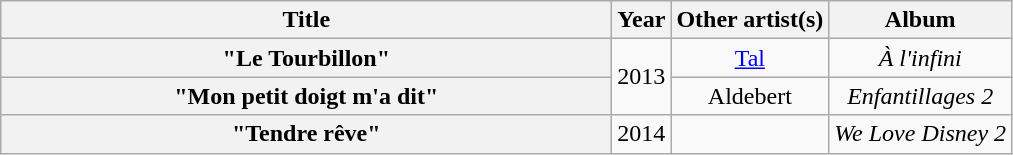<table class="wikitable plainrowheaders" style="text-align:center;">
<tr>
<th scope="col" style="width:25em;">Title</th>
<th scope="col">Year</th>
<th scope="col">Other artist(s)</th>
<th scope="col">Album</th>
</tr>
<tr>
<th scope="row">"Le Tourbillon"</th>
<td rowspan="2">2013</td>
<td><a href='#'>Tal</a></td>
<td><em>À l'infini</em> </td>
</tr>
<tr>
<th scope="row">"Mon petit doigt m'a dit"</th>
<td>Aldebert</td>
<td><em>Enfantillages 2</em></td>
</tr>
<tr>
<th scope="row">"Tendre rêve"</th>
<td>2014</td>
<td></td>
<td><em>We Love Disney 2</em></td>
</tr>
</table>
